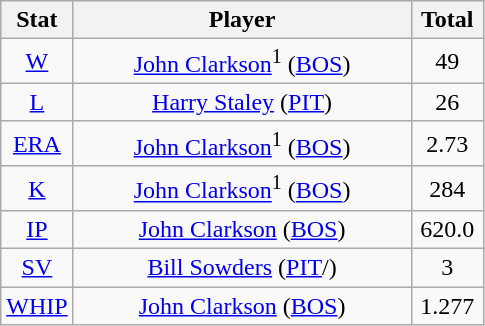<table class="wikitable" style="text-align:center;">
<tr>
<th style="width:15%;">Stat</th>
<th>Player</th>
<th style="width:15%;">Total</th>
</tr>
<tr>
<td><a href='#'>W</a></td>
<td><a href='#'>John Clarkson</a><sup>1</sup> (<a href='#'>BOS</a>)</td>
<td>49</td>
</tr>
<tr>
<td><a href='#'>L</a></td>
<td><a href='#'>Harry Staley</a> (<a href='#'>PIT</a>)</td>
<td>26</td>
</tr>
<tr>
<td><a href='#'>ERA</a></td>
<td><a href='#'>John Clarkson</a><sup>1</sup> (<a href='#'>BOS</a>)</td>
<td>2.73</td>
</tr>
<tr>
<td><a href='#'>K</a></td>
<td><a href='#'>John Clarkson</a><sup>1</sup> (<a href='#'>BOS</a>)</td>
<td>284</td>
</tr>
<tr>
<td><a href='#'>IP</a></td>
<td><a href='#'>John Clarkson</a> (<a href='#'>BOS</a>)</td>
<td>620.0</td>
</tr>
<tr>
<td><a href='#'>SV</a></td>
<td><a href='#'>Bill Sowders</a> (<a href='#'>PIT</a>/)</td>
<td>3</td>
</tr>
<tr>
<td><a href='#'>WHIP</a></td>
<td><a href='#'>John Clarkson</a> (<a href='#'>BOS</a>)</td>
<td>1.277</td>
</tr>
</table>
